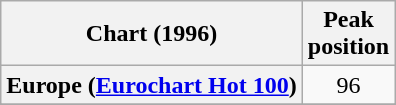<table class="wikitable sortable plainrowheaders" style="text-align:center">
<tr>
<th>Chart (1996)</th>
<th>Peak<br>position</th>
</tr>
<tr>
<th scope="row">Europe (<a href='#'>Eurochart Hot 100</a>)</th>
<td>96</td>
</tr>
<tr>
</tr>
<tr>
</tr>
</table>
